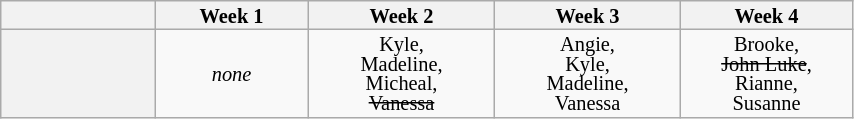<table class="wikitable" style="width:45%; text-align:center; font-size:85%; line-height:13px;">
<tr>
<th style="width:7%"></th>
<th style="width:7%">Week 1</th>
<th style="width:7%">Week 2</th>
<th style="width:7%">Week 3</th>
<th style="width:7%">Week 4</th>
</tr>
<tr>
<th></th>
<td><em>none</em></td>
<td>Kyle,<br>Madeline,<br>Micheal,<br><s>Vanessa</s></td>
<td>Angie,<br>Kyle,<br>Madeline,<br>Vanessa</td>
<td>Brooke,<br><s>John Luke</s>,<br>Rianne,<br>Susanne</td>
</tr>
</table>
